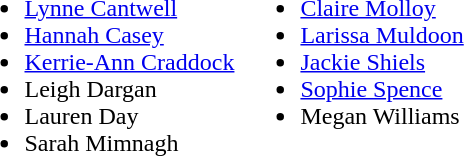<table>
<tr style="vertical-align:top">
<td><br><ul><li><a href='#'>Lynne Cantwell</a></li><li><a href='#'>Hannah Casey</a></li><li><a href='#'>Kerrie-Ann Craddock</a></li><li>Leigh Dargan</li><li>Lauren Day</li><li>Sarah Mimnagh</li></ul></td>
<td><br><ul><li><a href='#'>Claire Molloy</a></li><li><a href='#'>Larissa Muldoon</a></li><li><a href='#'>Jackie Shiels</a></li><li><a href='#'>Sophie Spence</a></li><li>Megan Williams</li></ul></td>
</tr>
</table>
